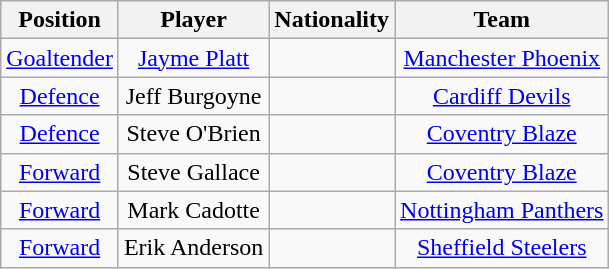<table class="wikitable">
<tr>
<th>Position</th>
<th>Player</th>
<th>Nationality</th>
<th>Team</th>
</tr>
<tr align="center">
<td><a href='#'>Goaltender</a></td>
<td><a href='#'>Jayme Platt</a></td>
<td></td>
<td><a href='#'>Manchester Phoenix</a></td>
</tr>
<tr align="center">
<td><a href='#'>Defence</a></td>
<td>Jeff Burgoyne</td>
<td></td>
<td><a href='#'>Cardiff Devils</a></td>
</tr>
<tr align="center">
<td><a href='#'>Defence</a></td>
<td>Steve O'Brien</td>
<td></td>
<td><a href='#'>Coventry Blaze</a></td>
</tr>
<tr align="center">
<td><a href='#'>Forward</a></td>
<td>Steve Gallace</td>
<td></td>
<td><a href='#'>Coventry Blaze</a></td>
</tr>
<tr align="center">
<td><a href='#'>Forward</a></td>
<td>Mark Cadotte</td>
<td></td>
<td><a href='#'>Nottingham Panthers</a></td>
</tr>
<tr align="center">
<td><a href='#'>Forward</a></td>
<td>Erik Anderson</td>
<td></td>
<td><a href='#'>Sheffield Steelers</a></td>
</tr>
</table>
